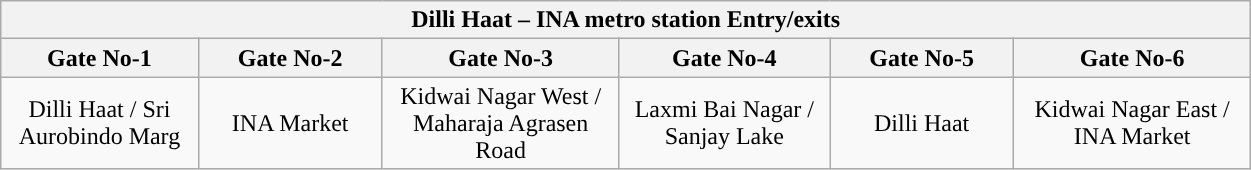<table class="wikitable" style="text-align: center;" width="66%">
<tr>
<th align="center" colspan="8" style="background:#"><span>Dilli Haat – INA metro station Entry/exits</span></th>
</tr>
<tr>
<th style="width:15%;">Gate No-1 </th>
<th style="width:14%;">Gate No-2 </th>
<th style="width:18%;">Gate No-3</th>
<th style="width:16%;">Gate No-4 </th>
<th style="width:14%;">Gate No-5 </th>
<th style="width:18%;">Gate No-6</th>
</tr>
<tr>
<td>Dilli Haat / Sri Aurobindo Marg</td>
<td>INA Market</td>
<td>Kidwai Nagar West / Maharaja Agrasen Road</td>
<td>Laxmi Bai Nagar / Sanjay Lake</td>
<td>Dilli Haat</td>
<td>Kidwai Nagar East / INA Market</td>
</tr>
</table>
